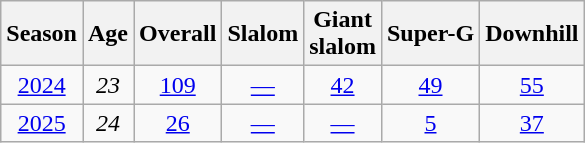<table class=wikitable style="text-align:center">
<tr>
<th>Season</th>
<th>Age</th>
<th>Overall</th>
<th>Slalom</th>
<th>Giant<br>slalom</th>
<th>Super-G</th>
<th>Downhill</th>
</tr>
<tr>
<td><a href='#'>2024</a></td>
<td><em>23</em></td>
<td><a href='#'>109</a></td>
<td><a href='#'>—</a></td>
<td><a href='#'>42</a></td>
<td><a href='#'>49</a></td>
<td><a href='#'>55</a></td>
</tr>
<tr>
<td><a href='#'>2025</a></td>
<td><em>24</em></td>
<td><a href='#'>26</a></td>
<td><a href='#'>—</a></td>
<td><a href='#'>—</a></td>
<td><a href='#'>5</a></td>
<td><a href='#'>37</a></td>
</tr>
</table>
